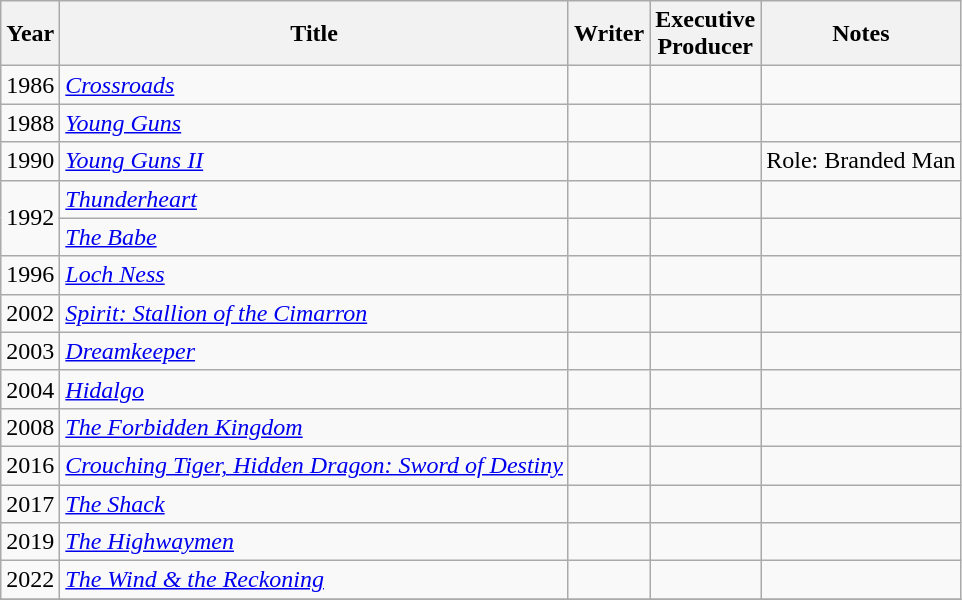<table class="wikitable plainrowheaders">
<tr>
<th>Year</th>
<th>Title</th>
<th>Writer</th>
<th>Executive<br>Producer</th>
<th>Notes</th>
</tr>
<tr>
<td>1986</td>
<td><em><a href='#'>Crossroads</a></em></td>
<td></td>
<td></td>
<td></td>
</tr>
<tr>
<td>1988</td>
<td><em><a href='#'>Young Guns</a></em></td>
<td></td>
<td></td>
<td></td>
</tr>
<tr>
<td>1990</td>
<td><em><a href='#'>Young Guns II</a></em></td>
<td></td>
<td></td>
<td>Role: Branded Man</td>
</tr>
<tr>
<td rowspan="2">1992</td>
<td><em><a href='#'>Thunderheart</a></em></td>
<td></td>
<td></td>
<td></td>
</tr>
<tr>
<td><em><a href='#'>The Babe</a></em></td>
<td></td>
<td></td>
<td></td>
</tr>
<tr>
<td>1996</td>
<td><em><a href='#'>Loch Ness</a></em></td>
<td></td>
<td></td>
<td></td>
</tr>
<tr>
<td>2002</td>
<td><em><a href='#'>Spirit: Stallion of the Cimarron</a></em></td>
<td></td>
<td></td>
<td></td>
</tr>
<tr>
<td>2003</td>
<td><em><a href='#'>Dreamkeeper</a></em></td>
<td></td>
<td></td>
<td></td>
</tr>
<tr>
<td>2004</td>
<td><em><a href='#'>Hidalgo</a></em></td>
<td></td>
<td></td>
<td></td>
</tr>
<tr>
<td>2008</td>
<td><em><a href='#'>The Forbidden Kingdom</a></em></td>
<td></td>
<td></td>
<td></td>
</tr>
<tr>
<td>2016</td>
<td><em><a href='#'>Crouching Tiger, Hidden Dragon: Sword of Destiny</a></em></td>
<td></td>
<td></td>
<td></td>
</tr>
<tr>
<td>2017</td>
<td><em><a href='#'>The Shack</a></em></td>
<td></td>
<td></td>
<td></td>
</tr>
<tr>
<td>2019</td>
<td><em><a href='#'>The Highwaymen</a></em></td>
<td></td>
<td></td>
<td></td>
</tr>
<tr>
<td>2022</td>
<td><em><a href='#'>The Wind & the Reckoning</a></em></td>
<td></td>
<td></td>
<td></td>
</tr>
<tr>
</tr>
</table>
